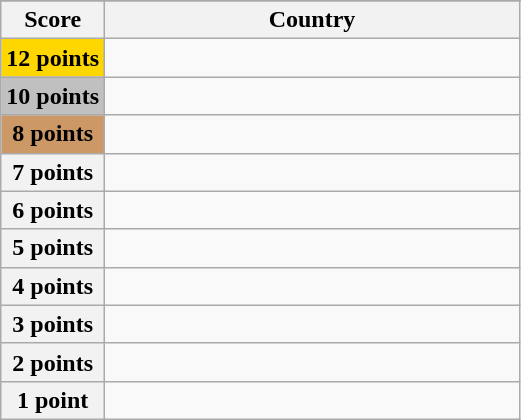<table class="wikitable">
<tr>
</tr>
<tr>
<th scope="col" width="20%">Score</th>
<th scope="col">Country</th>
</tr>
<tr>
<th scope="row" style="background:gold">12 points</th>
<td></td>
</tr>
<tr>
<th scope="row" style="background:silver">10 points</th>
<td></td>
</tr>
<tr>
<th scope="row" style="background:#CC9966">8 points</th>
<td></td>
</tr>
<tr>
<th scope="row">7 points</th>
<td></td>
</tr>
<tr>
<th scope="row">6 points</th>
<td></td>
</tr>
<tr>
<th scope="row">5 points</th>
<td></td>
</tr>
<tr>
<th scope="row">4 points</th>
<td></td>
</tr>
<tr>
<th scope="row">3 points</th>
<td></td>
</tr>
<tr>
<th scope="row">2 points</th>
<td></td>
</tr>
<tr>
<th scope="row">1 point</th>
<td></td>
</tr>
</table>
